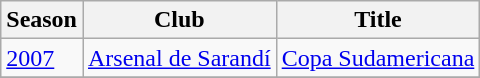<table class="wikitable">
<tr>
<th>Season</th>
<th>Club</th>
<th>Title</th>
</tr>
<tr>
<td><a href='#'>2007</a></td>
<td><a href='#'>Arsenal de Sarandí</a></td>
<td><a href='#'>Copa Sudamericana</a></td>
</tr>
<tr>
</tr>
</table>
